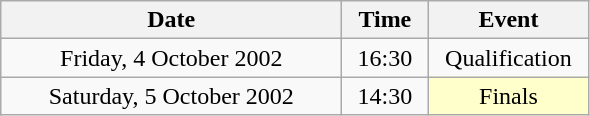<table class = "wikitable" style="text-align:center;">
<tr>
<th width=220>Date</th>
<th width=50>Time</th>
<th width=100>Event</th>
</tr>
<tr>
<td>Friday, 4 October 2002</td>
<td>16:30</td>
<td>Qualification</td>
</tr>
<tr>
<td>Saturday, 5 October 2002</td>
<td>14:30</td>
<td bgcolor=ffffcc>Finals</td>
</tr>
</table>
